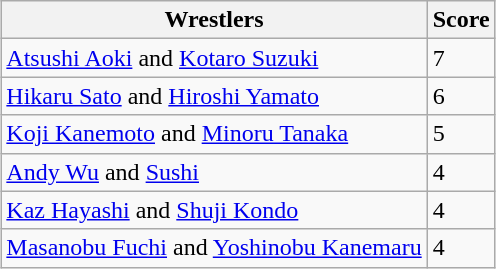<table class="wikitable" style="margin: 1em auto 1em auto">
<tr>
<th>Wrestlers</th>
<th>Score</th>
</tr>
<tr>
<td><a href='#'>Atsushi Aoki</a> and <a href='#'>Kotaro Suzuki</a><br></td>
<td>7</td>
</tr>
<tr>
<td><a href='#'>Hikaru Sato</a> and <a href='#'>Hiroshi Yamato</a><br></td>
<td>6</td>
</tr>
<tr>
<td><a href='#'>Koji Kanemoto</a> and <a href='#'>Minoru Tanaka</a><br></td>
<td>5</td>
</tr>
<tr>
<td><a href='#'>Andy Wu</a> and <a href='#'>Sushi</a></td>
<td>4</td>
</tr>
<tr>
<td><a href='#'>Kaz Hayashi</a> and <a href='#'>Shuji Kondo</a><br></td>
<td>4</td>
</tr>
<tr>
<td><a href='#'>Masanobu Fuchi</a> and <a href='#'>Yoshinobu Kanemaru</a></td>
<td>4</td>
</tr>
</table>
